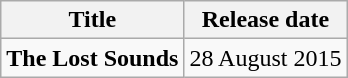<table class="wikitable plainrowheaders" style="text-align:center;" border="1">
<tr>
<th>Title</th>
<th>Release date</th>
</tr>
<tr b>
<td><strong>The Lost Sounds</strong></td>
<td>28 August 2015</td>
</tr>
</table>
